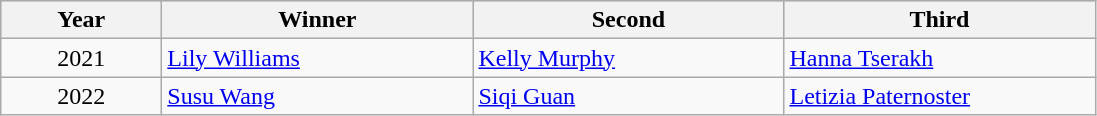<table class="wikitable alternance sortable">
<tr bgcolor="#CCCCCC">
<th width="100">Year</th>
<th width="200">Winner</th>
<th width="200">Second</th>
<th width="200">Third</th>
</tr>
<tr>
<td align="center">2021</td>
<td> <a href='#'>Lily Williams</a></td>
<td> <a href='#'>Kelly Murphy</a></td>
<td> <a href='#'>Hanna Tserakh</a></td>
</tr>
<tr>
<td align="center">2022</td>
<td> <a href='#'>Susu Wang</a></td>
<td> <a href='#'>Siqi Guan</a></td>
<td> <a href='#'>Letizia Paternoster</a></td>
</tr>
</table>
